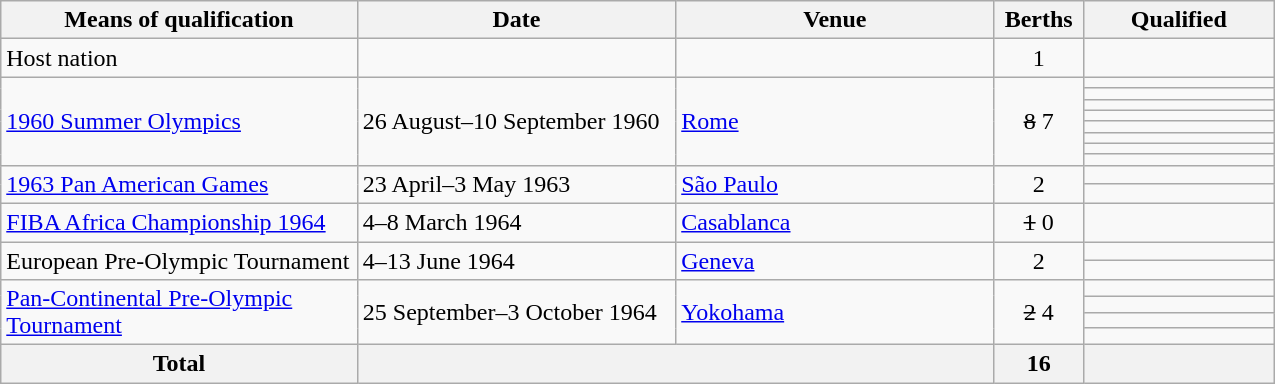<table class="wikitable" width=850>
<tr>
<th width=28%>Means of qualification</th>
<th width=25%>Date</th>
<th width=25%>Venue</th>
<th width=7%>Berths</th>
<th width=15%>Qualified</th>
</tr>
<tr>
<td>Host nation</td>
<td></td>
<td></td>
<td style="text-align:center;">1</td>
<td></td>
</tr>
<tr>
<td rowspan="8"><a href='#'>1960 Summer Olympics</a></td>
<td rowspan="8">26 August–10 September 1960</td>
<td rowspan="8"> <a href='#'>Rome</a></td>
<td rowspan="8" style="text-align:center;"><del>8</del> 7</td>
<td></td>
</tr>
<tr>
<td></td>
</tr>
<tr>
<td></td>
</tr>
<tr>
<td></td>
</tr>
<tr>
<td></td>
</tr>
<tr>
<td></td>
</tr>
<tr>
<td></td>
</tr>
<tr>
<td></td>
</tr>
<tr>
<td rowspan="2"><a href='#'>1963 Pan American Games</a></td>
<td rowspan="2">23 April–3 May 1963</td>
<td rowspan="2"> <a href='#'>São Paulo</a></td>
<td rowspan="2" style="text-align:center;">2</td>
<td></td>
</tr>
<tr>
<td></td>
</tr>
<tr>
<td><a href='#'>FIBA Africa Championship 1964</a></td>
<td>4–8 March 1964</td>
<td> <a href='#'>Casablanca</a></td>
<td style="text-align:center;"><del>1</del> 0</td>
<td></td>
</tr>
<tr>
<td rowspan="2">European Pre-Olympic Tournament</td>
<td rowspan="2">4–13 June 1964</td>
<td rowspan="2"> <a href='#'>Geneva</a></td>
<td rowspan="2" style="text-align:center;">2</td>
<td></td>
</tr>
<tr>
<td></td>
</tr>
<tr>
<td rowspan="4"><a href='#'>Pan-Continental Pre-Olympic Tournament</a></td>
<td rowspan="4">25 September–3 October 1964</td>
<td rowspan="4"> <a href='#'>Yokohama</a></td>
<td rowspan="4" style="text-align:center;"><del>2</del> 4</td>
<td></td>
</tr>
<tr>
<td></td>
</tr>
<tr>
<td></td>
</tr>
<tr>
<td></td>
</tr>
<tr>
<th>Total</th>
<th colspan="2"></th>
<th>16</th>
<th></th>
</tr>
</table>
